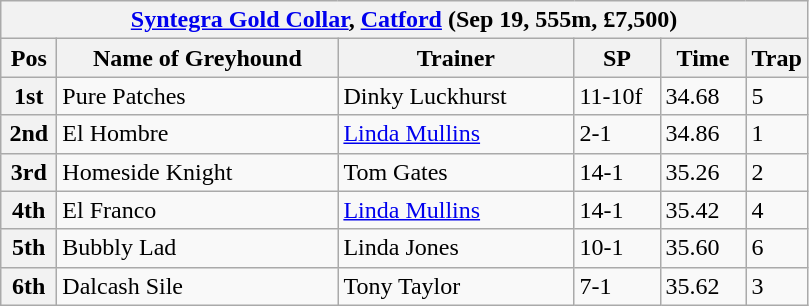<table class="wikitable">
<tr>
<th colspan="6"><a href='#'>Syntegra Gold Collar</a>, <a href='#'>Catford</a> (Sep 19, 555m, £7,500)</th>
</tr>
<tr>
<th width=30>Pos</th>
<th width=180>Name of Greyhound</th>
<th width=150>Trainer</th>
<th width=50>SP</th>
<th width=50>Time</th>
<th width=30>Trap</th>
</tr>
<tr>
<th>1st</th>
<td>Pure Patches</td>
<td>Dinky Luckhurst</td>
<td>11-10f</td>
<td>34.68</td>
<td>5</td>
</tr>
<tr>
<th>2nd</th>
<td>El Hombre</td>
<td><a href='#'>Linda Mullins</a></td>
<td>2-1</td>
<td>34.86</td>
<td>1</td>
</tr>
<tr>
<th>3rd</th>
<td>Homeside Knight</td>
<td>Tom Gates</td>
<td>14-1</td>
<td>35.26</td>
<td>2</td>
</tr>
<tr>
<th>4th</th>
<td>El Franco</td>
<td><a href='#'>Linda Mullins</a></td>
<td>14-1</td>
<td>35.42</td>
<td>4</td>
</tr>
<tr>
<th>5th</th>
<td>Bubbly Lad</td>
<td>Linda Jones</td>
<td>10-1</td>
<td>35.60</td>
<td>6</td>
</tr>
<tr>
<th>6th</th>
<td>Dalcash Sile</td>
<td>Tony Taylor</td>
<td>7-1</td>
<td>35.62</td>
<td>3</td>
</tr>
</table>
